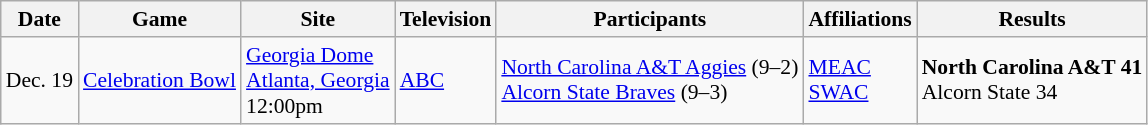<table class="wikitable" style="font-size:90%;">
<tr>
<th>Date</th>
<th>Game</th>
<th>Site</th>
<th>Television</th>
<th>Participants</th>
<th>Affiliations</th>
<th>Results</th>
</tr>
<tr>
<td>Dec. 19</td>
<td><a href='#'>Celebration Bowl</a></td>
<td><a href='#'>Georgia Dome</a><br><a href='#'>Atlanta, Georgia</a><br>12:00pm</td>
<td><a href='#'>ABC</a></td>
<td><a href='#'>North Carolina A&T Aggies</a> (9–2)<br><a href='#'>Alcorn State Braves</a> (9–3)</td>
<td><a href='#'>MEAC</a><br><a href='#'>SWAC</a></td>
<td><strong>North Carolina A&T 41</strong><br>Alcorn State 34</td>
</tr>
</table>
